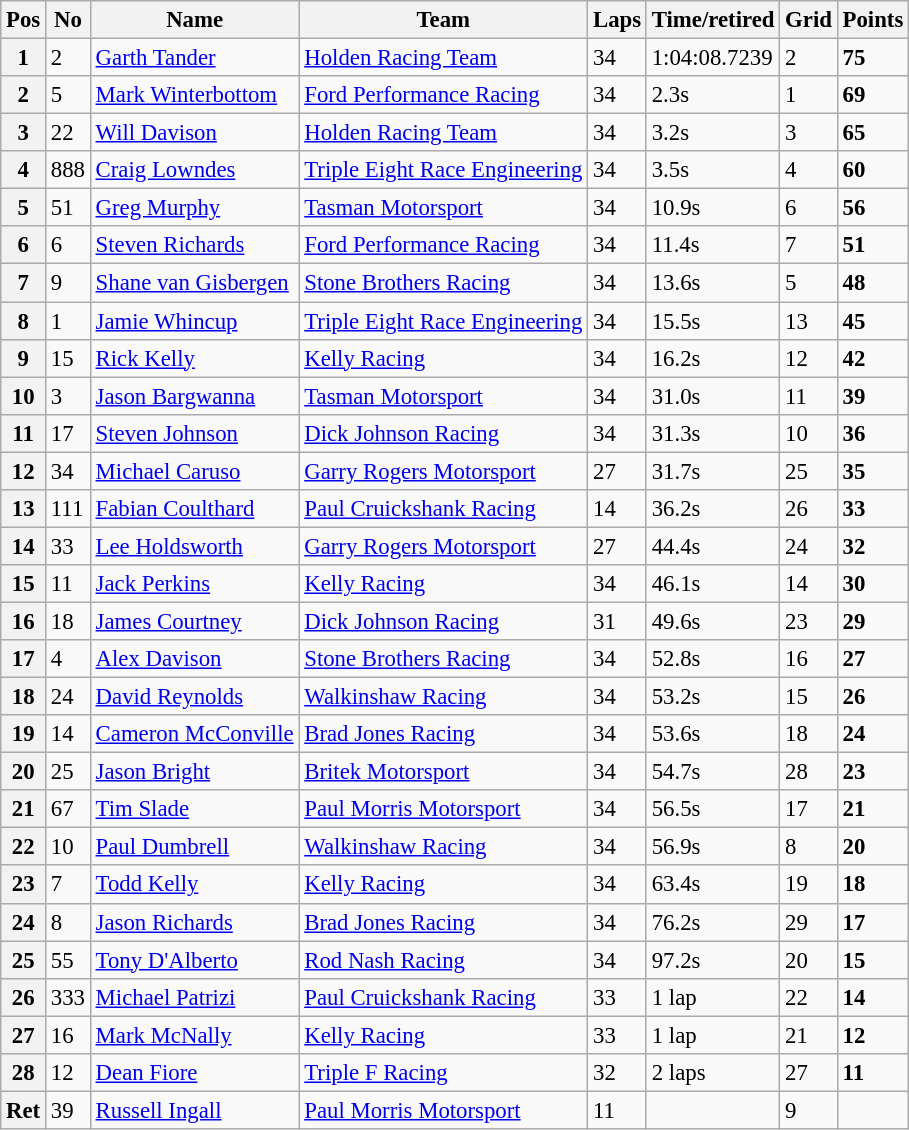<table class="wikitable" style="font-size: 95%;">
<tr>
<th>Pos</th>
<th>No</th>
<th>Name</th>
<th>Team</th>
<th>Laps</th>
<th>Time/retired</th>
<th>Grid</th>
<th>Points</th>
</tr>
<tr>
<th>1</th>
<td>2</td>
<td><a href='#'>Garth Tander</a></td>
<td><a href='#'>Holden Racing Team</a></td>
<td>34</td>
<td>1:04:08.7239</td>
<td>2</td>
<td><strong>75</strong></td>
</tr>
<tr>
<th>2</th>
<td>5</td>
<td><a href='#'>Mark Winterbottom</a></td>
<td><a href='#'>Ford Performance Racing</a></td>
<td>34</td>
<td>2.3s</td>
<td>1</td>
<td><strong>69</strong></td>
</tr>
<tr>
<th>3</th>
<td>22</td>
<td><a href='#'>Will Davison</a></td>
<td><a href='#'>Holden Racing Team</a></td>
<td>34</td>
<td>3.2s</td>
<td>3</td>
<td><strong>65</strong></td>
</tr>
<tr>
<th>4</th>
<td>888</td>
<td><a href='#'>Craig Lowndes</a></td>
<td><a href='#'>Triple Eight Race Engineering</a></td>
<td>34</td>
<td>3.5s</td>
<td>4</td>
<td><strong>60</strong></td>
</tr>
<tr>
<th>5</th>
<td>51</td>
<td><a href='#'>Greg Murphy</a></td>
<td><a href='#'>Tasman Motorsport</a></td>
<td>34</td>
<td>10.9s</td>
<td>6</td>
<td><strong>56</strong></td>
</tr>
<tr>
<th>6</th>
<td>6</td>
<td><a href='#'>Steven Richards</a></td>
<td><a href='#'>Ford Performance Racing</a></td>
<td>34</td>
<td>11.4s</td>
<td>7</td>
<td><strong>51</strong></td>
</tr>
<tr>
<th>7</th>
<td>9</td>
<td><a href='#'>Shane van Gisbergen</a></td>
<td><a href='#'>Stone Brothers Racing</a></td>
<td>34</td>
<td>13.6s</td>
<td>5</td>
<td><strong>48</strong></td>
</tr>
<tr>
<th>8</th>
<td>1</td>
<td><a href='#'>Jamie Whincup</a></td>
<td><a href='#'>Triple Eight Race Engineering</a></td>
<td>34</td>
<td>15.5s</td>
<td>13</td>
<td><strong>45</strong></td>
</tr>
<tr>
<th>9</th>
<td>15</td>
<td><a href='#'>Rick Kelly</a></td>
<td><a href='#'>Kelly Racing</a></td>
<td>34</td>
<td>16.2s</td>
<td>12</td>
<td><strong>42</strong></td>
</tr>
<tr>
<th>10</th>
<td>3</td>
<td><a href='#'>Jason Bargwanna</a></td>
<td><a href='#'>Tasman Motorsport</a></td>
<td>34</td>
<td>31.0s</td>
<td>11</td>
<td><strong>39</strong></td>
</tr>
<tr>
<th>11</th>
<td>17</td>
<td><a href='#'>Steven Johnson</a></td>
<td><a href='#'>Dick Johnson Racing</a></td>
<td>34</td>
<td>31.3s</td>
<td>10</td>
<td><strong>36</strong></td>
</tr>
<tr>
<th>12</th>
<td>34</td>
<td><a href='#'>Michael Caruso</a></td>
<td><a href='#'>Garry Rogers Motorsport</a></td>
<td>27</td>
<td>31.7s</td>
<td>25</td>
<td><strong>35</strong></td>
</tr>
<tr>
<th>13</th>
<td>111</td>
<td><a href='#'>Fabian Coulthard</a></td>
<td><a href='#'>Paul Cruickshank Racing</a></td>
<td>14</td>
<td>36.2s</td>
<td>26</td>
<td><strong>33</strong></td>
</tr>
<tr>
<th>14</th>
<td>33</td>
<td><a href='#'>Lee Holdsworth</a></td>
<td><a href='#'>Garry Rogers Motorsport</a></td>
<td>27</td>
<td>44.4s</td>
<td>24</td>
<td><strong>32</strong></td>
</tr>
<tr>
<th>15</th>
<td>11</td>
<td><a href='#'>Jack Perkins</a></td>
<td><a href='#'>Kelly Racing</a></td>
<td>34</td>
<td>46.1s</td>
<td>14</td>
<td><strong>30</strong></td>
</tr>
<tr>
<th>16</th>
<td>18</td>
<td><a href='#'>James Courtney</a></td>
<td><a href='#'>Dick Johnson Racing</a></td>
<td>31</td>
<td>49.6s</td>
<td>23</td>
<td><strong>29</strong></td>
</tr>
<tr>
<th>17</th>
<td>4</td>
<td><a href='#'>Alex Davison</a></td>
<td><a href='#'>Stone Brothers Racing</a></td>
<td>34</td>
<td>52.8s</td>
<td>16</td>
<td><strong>27</strong></td>
</tr>
<tr>
<th>18</th>
<td>24</td>
<td><a href='#'>David Reynolds</a></td>
<td><a href='#'>Walkinshaw Racing</a></td>
<td>34</td>
<td>53.2s</td>
<td>15</td>
<td><strong>26</strong></td>
</tr>
<tr>
<th>19</th>
<td>14</td>
<td><a href='#'>Cameron McConville</a></td>
<td><a href='#'>Brad Jones Racing</a></td>
<td>34</td>
<td>53.6s</td>
<td>18</td>
<td><strong>24</strong></td>
</tr>
<tr>
<th>20</th>
<td>25</td>
<td><a href='#'>Jason Bright</a></td>
<td><a href='#'>Britek Motorsport</a></td>
<td>34</td>
<td>54.7s</td>
<td>28</td>
<td><strong>23</strong></td>
</tr>
<tr>
<th>21</th>
<td>67</td>
<td><a href='#'>Tim Slade</a></td>
<td><a href='#'>Paul Morris Motorsport</a></td>
<td>34</td>
<td>56.5s</td>
<td>17</td>
<td><strong>21</strong></td>
</tr>
<tr>
<th>22</th>
<td>10</td>
<td><a href='#'>Paul Dumbrell</a></td>
<td><a href='#'>Walkinshaw Racing</a></td>
<td>34</td>
<td>56.9s</td>
<td>8</td>
<td><strong>20</strong></td>
</tr>
<tr>
<th>23</th>
<td>7</td>
<td><a href='#'>Todd Kelly</a></td>
<td><a href='#'>Kelly Racing</a></td>
<td>34</td>
<td>63.4s</td>
<td>19</td>
<td><strong>18</strong></td>
</tr>
<tr>
<th>24</th>
<td>8</td>
<td><a href='#'>Jason Richards</a></td>
<td><a href='#'>Brad Jones Racing</a></td>
<td>34</td>
<td>76.2s</td>
<td>29</td>
<td><strong>17</strong></td>
</tr>
<tr>
<th>25</th>
<td>55</td>
<td><a href='#'>Tony D'Alberto</a></td>
<td><a href='#'>Rod Nash Racing</a></td>
<td>34</td>
<td>97.2s</td>
<td>20</td>
<td><strong>15</strong></td>
</tr>
<tr>
<th>26</th>
<td>333</td>
<td><a href='#'>Michael Patrizi</a></td>
<td><a href='#'>Paul Cruickshank Racing</a></td>
<td>33</td>
<td> 1 lap</td>
<td>22</td>
<td><strong>14</strong></td>
</tr>
<tr>
<th>27</th>
<td>16</td>
<td><a href='#'>Mark McNally</a></td>
<td><a href='#'>Kelly Racing</a></td>
<td>33</td>
<td> 1 lap</td>
<td>21</td>
<td><strong>12</strong></td>
</tr>
<tr>
<th>28</th>
<td>12</td>
<td><a href='#'>Dean Fiore</a></td>
<td><a href='#'>Triple F Racing</a></td>
<td>32</td>
<td> 2 laps</td>
<td>27</td>
<td><strong>11</strong></td>
</tr>
<tr>
<th>Ret</th>
<td>39</td>
<td><a href='#'>Russell Ingall</a></td>
<td><a href='#'>Paul Morris Motorsport</a></td>
<td>11</td>
<td></td>
<td>9</td>
<td></td>
</tr>
</table>
